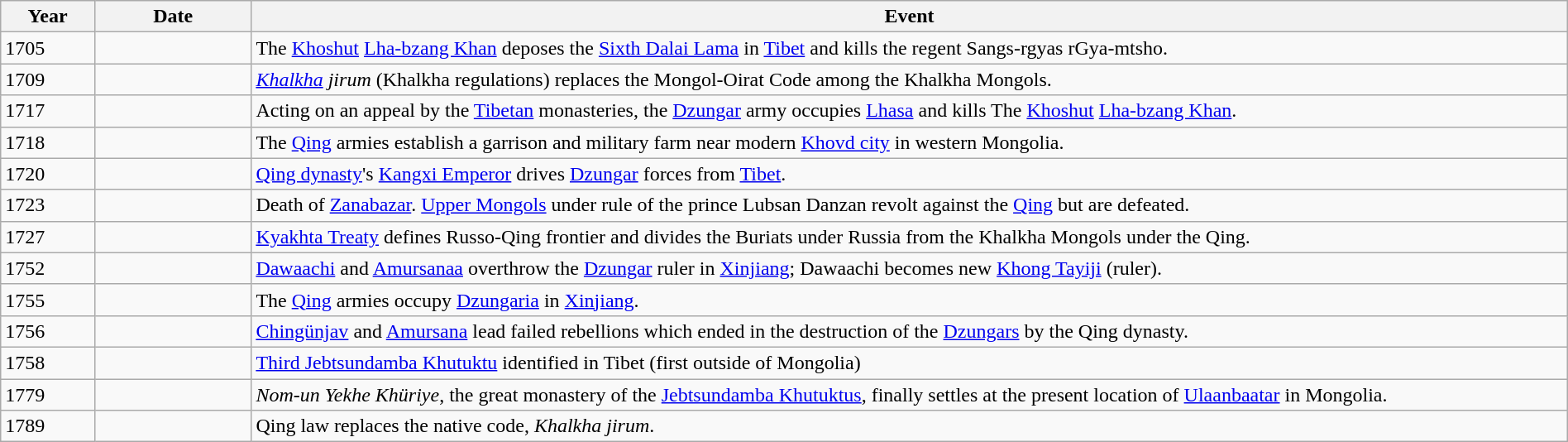<table class="wikitable" width="100%">
<tr>
<th style="width:6%">Year</th>
<th style="width:10%">Date</th>
<th>Event</th>
</tr>
<tr>
<td>1705</td>
<td></td>
<td>The <a href='#'>Khoshut</a> <a href='#'>Lha-bzang Khan</a> deposes the <a href='#'>Sixth Dalai Lama</a> in <a href='#'>Tibet</a> and kills the regent Sangs-rgyas rGya-mtsho.</td>
</tr>
<tr>
<td>1709</td>
<td></td>
<td><em><a href='#'>Khalkha</a> jirum</em> (Khalkha regulations) replaces the Mongol-Oirat Code among the Khalkha Mongols.</td>
</tr>
<tr>
<td>1717</td>
<td></td>
<td>Acting on an appeal by the <a href='#'>Tibetan</a> monasteries, the <a href='#'>Dzungar</a> army occupies <a href='#'>Lhasa</a> and kills The <a href='#'>Khoshut</a> <a href='#'>Lha-bzang Khan</a>.</td>
</tr>
<tr>
<td>1718</td>
<td></td>
<td>The <a href='#'>Qing</a> armies establish a garrison and military farm near modern <a href='#'>Khovd city</a> in western Mongolia.</td>
</tr>
<tr>
<td>1720</td>
<td></td>
<td><a href='#'>Qing dynasty</a>'s <a href='#'>Kangxi Emperor</a> drives <a href='#'>Dzungar</a> forces from <a href='#'>Tibet</a>.</td>
</tr>
<tr>
<td>1723</td>
<td></td>
<td>Death of <a href='#'>Zanabazar</a>.  <a href='#'>Upper Mongols</a> under rule of the prince Lubsan Danzan revolt against the <a href='#'>Qing</a> but are defeated.</td>
</tr>
<tr>
<td>1727</td>
<td></td>
<td><a href='#'>Kyakhta Treaty</a> defines Russo-Qing frontier and divides the Buriats under Russia from the Khalkha Mongols under the Qing.</td>
</tr>
<tr>
<td>1752</td>
<td></td>
<td><a href='#'>Dawaachi</a> and <a href='#'>Amursanaa</a> overthrow the <a href='#'>Dzungar</a> ruler in <a href='#'>Xinjiang</a>; Dawaachi becomes new <a href='#'>Khong Tayiji</a> (ruler).</td>
</tr>
<tr>
<td>1755</td>
<td></td>
<td>The <a href='#'>Qing</a> armies occupy <a href='#'>Dzungaria</a> in <a href='#'>Xinjiang</a>.</td>
</tr>
<tr>
<td>1756</td>
<td></td>
<td><a href='#'>Chingünjav</a> and <a href='#'>Amursana</a> lead failed rebellions which ended in the destruction of the <a href='#'>Dzungars</a> by the Qing dynasty.</td>
</tr>
<tr>
<td>1758</td>
<td></td>
<td><a href='#'>Third Jebtsundamba Khutuktu</a> identified in Tibet (first outside of Mongolia)</td>
</tr>
<tr>
<td>1779</td>
<td></td>
<td><em>Nom-un Yekhe Khüriye</em>, the great monastery of the <a href='#'>Jebtsundamba Khutuktus</a>, finally settles at the present location of <a href='#'>Ulaanbaatar</a> in Mongolia.</td>
</tr>
<tr>
<td>1789</td>
<td></td>
<td>Qing law replaces the native code, <em>Khalkha jirum</em>.</td>
</tr>
</table>
